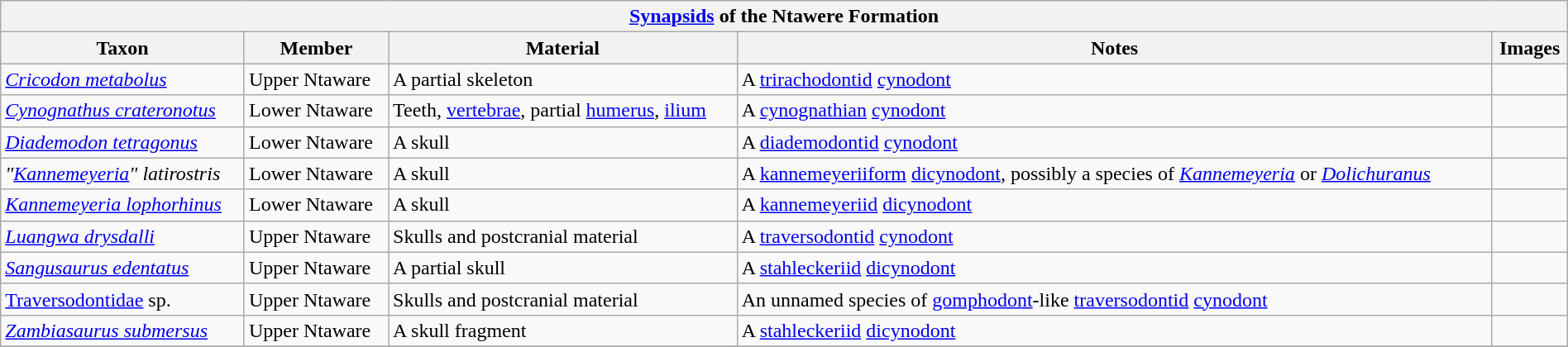<table class="wikitable" align="center" width="100%">
<tr>
<th colspan="7" align="center"><strong><a href='#'>Synapsids</a> of the Ntawere Formation</strong></th>
</tr>
<tr>
<th>Taxon</th>
<th>Member</th>
<th>Material</th>
<th>Notes</th>
<th>Images</th>
</tr>
<tr>
<td><em><a href='#'>Cricodon metabolus</a></em></td>
<td>Upper Ntaware</td>
<td>A partial skeleton</td>
<td>A <a href='#'>trirachodontid</a> <a href='#'>cynodont</a></td>
<td></td>
</tr>
<tr>
<td><em><a href='#'>Cynognathus crateronotus</a></em></td>
<td>Lower Ntaware</td>
<td>Teeth, <a href='#'>vertebrae</a>, partial <a href='#'>humerus</a>, <a href='#'>ilium</a></td>
<td>A <a href='#'>cynognathian</a> <a href='#'>cynodont</a></td>
<td></td>
</tr>
<tr>
<td><em><a href='#'>Diademodon tetragonus</a></em></td>
<td>Lower Ntaware</td>
<td>A skull</td>
<td>A <a href='#'>diademodontid</a> <a href='#'>cynodont</a></td>
<td></td>
</tr>
<tr>
<td><em>"<a href='#'>Kannemeyeria</a>" latirostris</em></td>
<td>Lower Ntaware</td>
<td>A skull</td>
<td>A <a href='#'>kannemeyeriiform</a> <a href='#'>dicynodont</a>, possibly a species of <em><a href='#'>Kannemeyeria</a></em> or <em><a href='#'>Dolichuranus</a></em></td>
<td></td>
</tr>
<tr>
<td><em><a href='#'>Kannemeyeria lophorhinus</a></em></td>
<td>Lower Ntaware</td>
<td>A skull</td>
<td>A <a href='#'>kannemeyeriid</a> <a href='#'>dicynodont</a></td>
<td></td>
</tr>
<tr>
<td><em><a href='#'>Luangwa drysdalli</a></em></td>
<td>Upper Ntaware</td>
<td>Skulls and postcranial material</td>
<td>A <a href='#'>traversodontid</a> <a href='#'>cynodont</a></td>
<td></td>
</tr>
<tr>
<td><em><a href='#'>Sangusaurus edentatus</a></em></td>
<td>Upper Ntaware</td>
<td>A partial skull</td>
<td>A <a href='#'>stahleckeriid</a> <a href='#'>dicynodont</a></td>
<td></td>
</tr>
<tr>
<td><a href='#'>Traversodontidae</a> sp.</td>
<td>Upper Ntaware</td>
<td>Skulls and postcranial material</td>
<td>An unnamed species of <a href='#'>gomphodont</a>-like <a href='#'>traversodontid</a> <a href='#'>cynodont</a></td>
<td></td>
</tr>
<tr>
<td><em><a href='#'>Zambiasaurus submersus</a></em></td>
<td>Upper Ntaware</td>
<td>A skull fragment</td>
<td>A <a href='#'>stahleckeriid</a> <a href='#'>dicynodont</a></td>
<td></td>
</tr>
<tr>
</tr>
</table>
